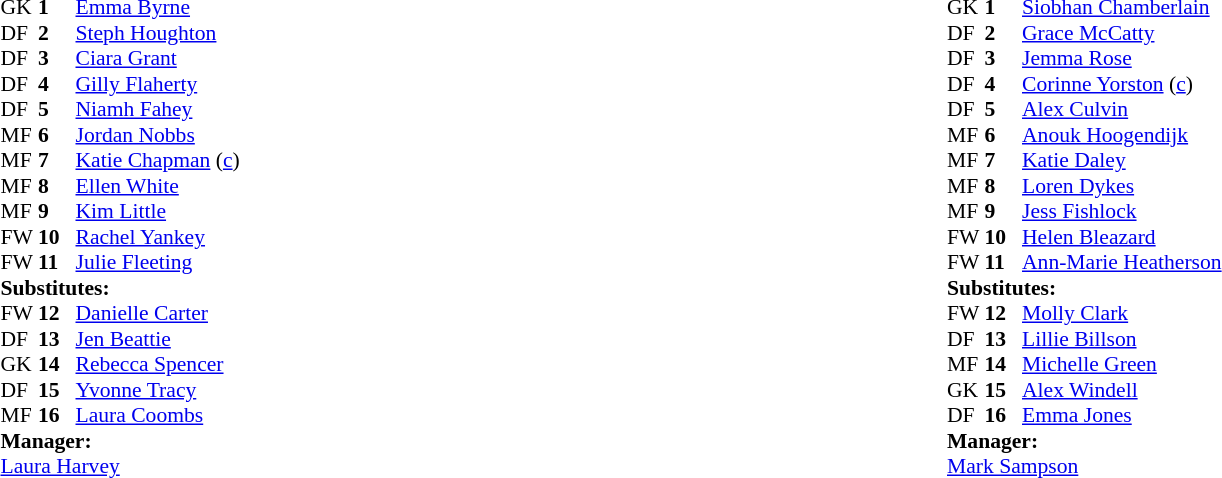<table style="width:100%;">
<tr>
<td style="vertical-align:top; width:50%;"><br><table style="font-size: 90%" cellspacing="0" cellpadding="0">
<tr>
<td colspan="4"></td>
</tr>
<tr>
<th width="25"></th>
<th width="25"></th>
</tr>
<tr>
<td>GK</td>
<td><strong>1</strong></td>
<td> <a href='#'>Emma Byrne</a></td>
</tr>
<tr>
<td>DF</td>
<td><strong>2</strong></td>
<td> <a href='#'>Steph Houghton</a></td>
</tr>
<tr>
<td>DF</td>
<td><strong>3</strong></td>
<td> <a href='#'>Ciara Grant</a></td>
</tr>
<tr>
<td>DF</td>
<td><strong>4</strong></td>
<td> <a href='#'>Gilly Flaherty</a></td>
</tr>
<tr>
<td>DF</td>
<td><strong>5</strong></td>
<td> <a href='#'>Niamh Fahey</a></td>
</tr>
<tr>
<td>MF</td>
<td><strong>6</strong></td>
<td> <a href='#'>Jordan Nobbs</a></td>
<td></td>
<td></td>
</tr>
<tr>
<td>MF</td>
<td><strong>7</strong></td>
<td> <a href='#'>Katie Chapman</a> (<a href='#'>c</a>)</td>
</tr>
<tr>
<td>MF</td>
<td><strong>8</strong></td>
<td> <a href='#'>Ellen White</a></td>
</tr>
<tr>
<td>MF</td>
<td><strong>9</strong></td>
<td> <a href='#'>Kim Little</a></td>
</tr>
<tr>
<td>FW</td>
<td><strong>10</strong></td>
<td> <a href='#'>Rachel Yankey</a></td>
<td></td>
<td></td>
</tr>
<tr>
<td>FW</td>
<td><strong>11</strong></td>
<td> <a href='#'>Julie Fleeting</a></td>
<td></td>
<td></td>
</tr>
<tr>
<td colspan=4><strong>Substitutes:</strong></td>
</tr>
<tr>
<td>FW</td>
<td><strong>12</strong></td>
<td> <a href='#'>Danielle Carter</a></td>
<td></td>
<td></td>
</tr>
<tr>
<td>DF</td>
<td><strong>13</strong></td>
<td> <a href='#'>Jen Beattie</a></td>
<td></td>
<td></td>
</tr>
<tr>
<td>GK</td>
<td><strong>14</strong></td>
<td> <a href='#'>Rebecca Spencer</a></td>
</tr>
<tr>
<td>DF</td>
<td><strong>15</strong></td>
<td> <a href='#'>Yvonne Tracy</a></td>
<td></td>
<td></td>
<td></td>
<td></td>
</tr>
<tr>
<td>MF</td>
<td><strong>16</strong></td>
<td> <a href='#'>Laura Coombs</a></td>
<td></td>
<td></td>
</tr>
<tr>
<td colspan=4><strong>Manager:</strong></td>
</tr>
<tr>
<td colspan="4"> <a href='#'>Laura Harvey</a></td>
</tr>
</table>
</td>
<td style="vertical-align:top; width:50%;"><br><table style="font-size: 90%" cellspacing="0" cellpadding="0">
<tr>
<td colspan="4"></td>
</tr>
<tr>
<th width="25"></th>
<th width="25"></th>
</tr>
<tr>
<td>GK</td>
<td><strong>1</strong></td>
<td> <a href='#'>Siobhan Chamberlain</a></td>
</tr>
<tr>
<td>DF</td>
<td><strong>2</strong></td>
<td> <a href='#'>Grace McCatty</a></td>
</tr>
<tr>
<td>DF</td>
<td><strong>3</strong></td>
<td> <a href='#'>Jemma Rose</a></td>
</tr>
<tr>
<td>DF</td>
<td><strong>4</strong></td>
<td> <a href='#'>Corinne Yorston</a> (<a href='#'>c</a>)</td>
</tr>
<tr>
<td>DF</td>
<td><strong>5</strong></td>
<td> <a href='#'>Alex Culvin</a></td>
<td></td>
<td></td>
</tr>
<tr>
<td>MF</td>
<td><strong>6</strong></td>
<td> <a href='#'>Anouk Hoogendijk</a></td>
</tr>
<tr>
<td>MF</td>
<td><strong>7</strong></td>
<td> <a href='#'>Katie Daley</a></td>
</tr>
<tr>
<td>MF</td>
<td><strong>8</strong></td>
<td> <a href='#'>Loren Dykes</a></td>
</tr>
<tr>
<td>MF</td>
<td><strong>9</strong></td>
<td> <a href='#'>Jess Fishlock</a></td>
<td></td>
<td></td>
</tr>
<tr>
<td>FW</td>
<td><strong>10</strong></td>
<td> <a href='#'>Helen Bleazard</a></td>
</tr>
<tr>
<td>FW</td>
<td><strong>11</strong></td>
<td> <a href='#'>Ann-Marie Heatherson</a></td>
<td></td>
<td></td>
</tr>
<tr>
<td colspan=4><strong>Substitutes:</strong></td>
</tr>
<tr>
<td>FW</td>
<td><strong>12</strong></td>
<td> <a href='#'>Molly Clark</a></td>
<td></td>
<td></td>
</tr>
<tr>
<td>DF</td>
<td><strong>13</strong></td>
<td> <a href='#'>Lillie Billson</a></td>
<td></td>
<td></td>
</tr>
<tr>
<td>MF</td>
<td><strong>14</strong></td>
<td> <a href='#'>Michelle Green</a></td>
<td></td>
<td></td>
</tr>
<tr>
<td>GK</td>
<td><strong>15</strong></td>
<td> <a href='#'>Alex Windell</a></td>
</tr>
<tr>
<td>DF</td>
<td><strong>16</strong></td>
<td> <a href='#'>Emma Jones</a></td>
</tr>
<tr>
<td colspan=4><strong>Manager:</strong></td>
</tr>
<tr>
<td colspan="4"> <a href='#'>Mark Sampson</a></td>
</tr>
</table>
</td>
</tr>
</table>
